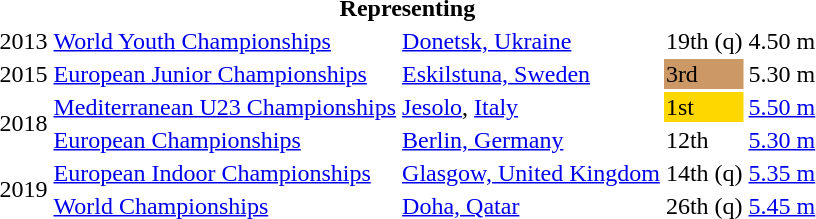<table>
<tr>
<th colspan="5">Representing </th>
</tr>
<tr>
<td>2013</td>
<td><a href='#'>World Youth Championships</a></td>
<td><a href='#'>Donetsk, Ukraine</a></td>
<td>19th (q)</td>
<td>4.50 m</td>
</tr>
<tr>
<td>2015</td>
<td><a href='#'>European Junior Championships</a></td>
<td><a href='#'>Eskilstuna, Sweden</a></td>
<td bgcolor=cc9966>3rd</td>
<td>5.30 m</td>
</tr>
<tr>
<td rowspan=2>2018</td>
<td><a href='#'>Mediterranean U23 Championships</a></td>
<td><a href='#'>Jesolo</a>, <a href='#'>Italy</a></td>
<td bgcolor=gold>1st</td>
<td><a href='#'>5.50 m</a></td>
</tr>
<tr>
<td><a href='#'>European Championships</a></td>
<td><a href='#'>Berlin, Germany</a></td>
<td>12th</td>
<td><a href='#'>5.30 m</a></td>
</tr>
<tr>
<td rowspan=2>2019</td>
<td><a href='#'>European Indoor Championships</a></td>
<td><a href='#'>Glasgow, United Kingdom</a></td>
<td>14th (q)</td>
<td><a href='#'>5.35 m</a></td>
</tr>
<tr>
<td><a href='#'>World Championships</a></td>
<td><a href='#'>Doha, Qatar</a></td>
<td>26th (q)</td>
<td><a href='#'>5.45 m</a></td>
</tr>
</table>
